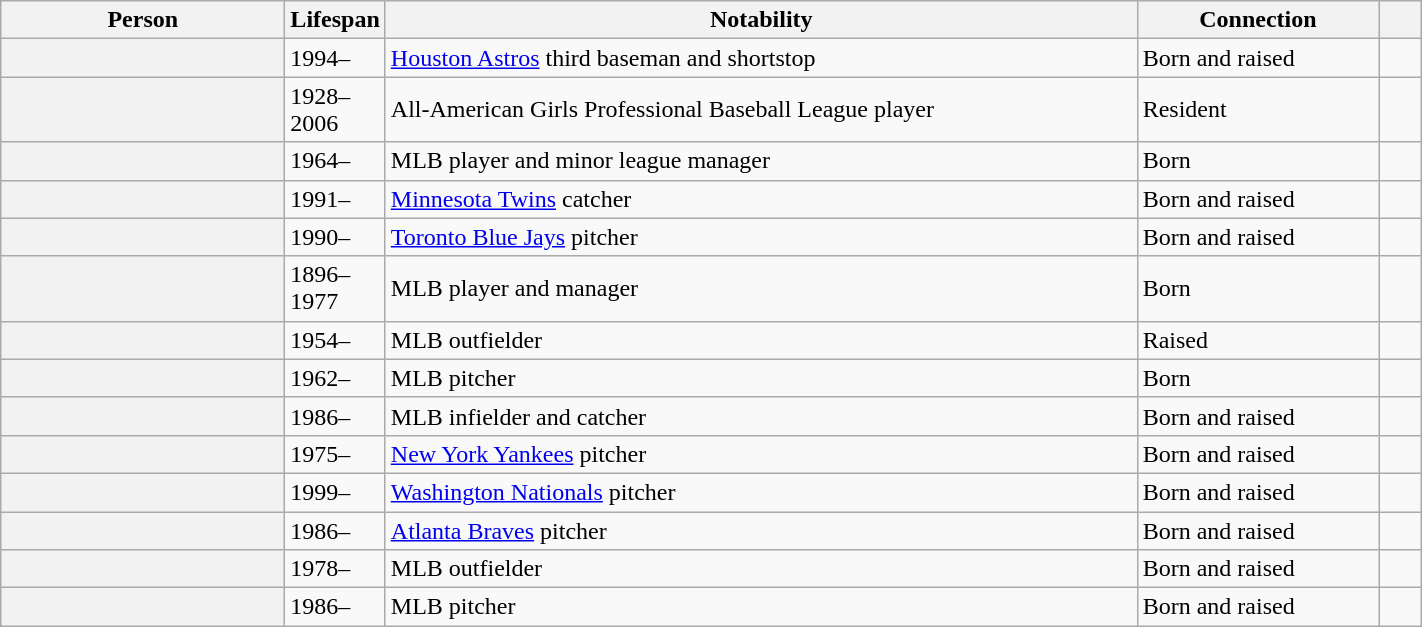<table class="wikitable plainrowheaders sortable" style="margin-right: 0; width:75%;">
<tr>
<th scope="col" width="20%">Person</th>
<th scope="col" width="6%">Lifespan</th>
<th scope="col">Notability</th>
<th scope="col" width="17%">Connection</th>
<th scope="col" class="unsortable" width="3%"></th>
</tr>
<tr>
<th scope="row"></th>
<td>1994–</td>
<td><a href='#'>Houston Astros</a> third baseman and shortstop</td>
<td>Born and raised</td>
<td style="text-align:center;"></td>
</tr>
<tr>
<th scope="row"></th>
<td>1928–2006</td>
<td>All-American Girls Professional Baseball League player</td>
<td>Resident</td>
<td style="text-align:center;"></td>
</tr>
<tr>
<th scope="row"></th>
<td>1964–</td>
<td>MLB player and minor league manager</td>
<td>Born</td>
<td style="text-align:center;"></td>
</tr>
<tr>
<th scope="row"></th>
<td>1991–</td>
<td><a href='#'>Minnesota Twins</a> catcher</td>
<td>Born and raised</td>
<td style="text-align:center;"></td>
</tr>
<tr>
<th scope="row"></th>
<td>1990–</td>
<td><a href='#'>Toronto Blue Jays</a> pitcher</td>
<td>Born and raised</td>
<td style="text-align:center;"></td>
</tr>
<tr>
<th scope="row"></th>
<td>1896–1977</td>
<td>MLB player and manager</td>
<td>Born</td>
<td style="text-align:center;"></td>
</tr>
<tr>
<th scope="row"></th>
<td>1954–</td>
<td>MLB outfielder</td>
<td>Raised</td>
<td style="text-align:center;"></td>
</tr>
<tr>
<th scope="row"></th>
<td>1962–</td>
<td>MLB pitcher</td>
<td>Born</td>
<td style="text-align:center;"></td>
</tr>
<tr>
<th scope="row"></th>
<td>1986–</td>
<td>MLB infielder and catcher</td>
<td>Born and raised</td>
<td style="text-align:center;"></td>
</tr>
<tr>
<th scope="row"></th>
<td>1975–</td>
<td><a href='#'>New York Yankees</a> pitcher</td>
<td>Born and raised</td>
<td style="text-align:center;"></td>
</tr>
<tr>
<th scope="row"></th>
<td>1999–</td>
<td><a href='#'>Washington Nationals</a> pitcher</td>
<td>Born and raised</td>
<td style="text-align:center;"></td>
</tr>
<tr>
<th scope="row"></th>
<td>1986–</td>
<td><a href='#'>Atlanta Braves</a> pitcher</td>
<td>Born and raised</td>
<td style="text-align:center;"></td>
</tr>
<tr>
<th scope="row"></th>
<td>1978–</td>
<td>MLB outfielder</td>
<td>Born and raised</td>
<td style="text-align:center;"></td>
</tr>
<tr>
<th scope="row"></th>
<td>1986–</td>
<td>MLB pitcher</td>
<td>Born and raised</td>
<td style="text-align:center;"></td>
</tr>
</table>
